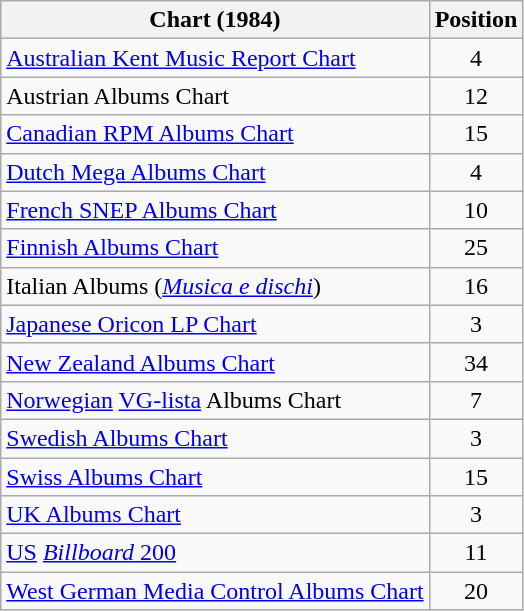<table class="wikitable sortable" style="text-align:center;">
<tr>
<th>Chart (1984)</th>
<th>Position</th>
</tr>
<tr>
<td align="left"><a href='#'>Australian Kent Music Report Chart</a></td>
<td>4</td>
</tr>
<tr>
<td align="left">Austrian Albums Chart</td>
<td>12</td>
</tr>
<tr>
<td align="left"><a href='#'>Canadian RPM Albums Chart</a></td>
<td>15</td>
</tr>
<tr>
<td align="left"><a href='#'>Dutch Mega Albums Chart</a></td>
<td>4</td>
</tr>
<tr>
<td align="left"><a href='#'>French SNEP Albums Chart</a></td>
<td>10</td>
</tr>
<tr>
<td align="left"><a href='#'>Finnish Albums Chart</a></td>
<td>25</td>
</tr>
<tr>
<td align="left">Italian Albums (<em><a href='#'>Musica e dischi</a></em>)</td>
<td>16</td>
</tr>
<tr>
<td align="left"><a href='#'>Japanese Oricon LP Chart</a></td>
<td>3</td>
</tr>
<tr>
<td align="left"><a href='#'>New Zealand Albums Chart</a></td>
<td>34</td>
</tr>
<tr>
<td align="left"><a href='#'>Norwegian</a> <a href='#'>VG-lista</a> Albums Chart</td>
<td>7</td>
</tr>
<tr>
<td align="left"><a href='#'>Swedish Albums Chart</a></td>
<td>3</td>
</tr>
<tr>
<td align="left"><a href='#'>Swiss Albums Chart</a></td>
<td>15</td>
</tr>
<tr>
<td align="left"><a href='#'>UK Albums Chart</a></td>
<td>3</td>
</tr>
<tr>
<td align="left"><a href='#'>US</a> <a href='#'><em>Billboard</em> 200</a></td>
<td>11</td>
</tr>
<tr>
<td align="left"><a href='#'>West German Media Control Albums Chart</a></td>
<td>20</td>
</tr>
</table>
